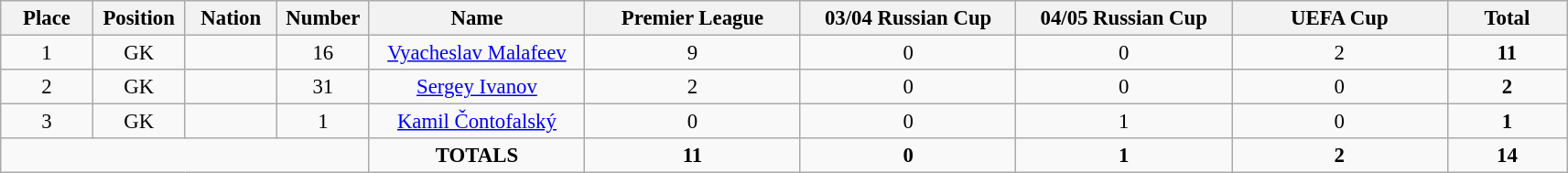<table class="wikitable" style="font-size: 95%; text-align: center;">
<tr>
<th width=60>Place</th>
<th width=60>Position</th>
<th width=60>Nation</th>
<th width=60>Number</th>
<th width=150>Name</th>
<th width=150>Premier League</th>
<th width=150>03/04 Russian Cup</th>
<th width=150>04/05 Russian Cup</th>
<th width=150>UEFA Cup</th>
<th width=80><strong>Total</strong></th>
</tr>
<tr>
<td>1</td>
<td>GK</td>
<td></td>
<td>16</td>
<td><a href='#'>Vyacheslav Malafeev</a></td>
<td>9</td>
<td>0</td>
<td>0</td>
<td>2</td>
<td><strong>11</strong></td>
</tr>
<tr>
<td>2</td>
<td>GK</td>
<td></td>
<td>31</td>
<td><a href='#'>Sergey Ivanov</a></td>
<td>2</td>
<td>0</td>
<td>0</td>
<td>0</td>
<td><strong>2</strong></td>
</tr>
<tr>
<td>3</td>
<td>GK</td>
<td></td>
<td>1</td>
<td><a href='#'>Kamil Čontofalský</a></td>
<td>0</td>
<td>0</td>
<td>1</td>
<td>0</td>
<td><strong>1</strong></td>
</tr>
<tr>
<td colspan="4"></td>
<td><strong>TOTALS</strong></td>
<td><strong>11</strong></td>
<td><strong>0</strong></td>
<td><strong>1</strong></td>
<td><strong>2</strong></td>
<td><strong>14</strong></td>
</tr>
</table>
